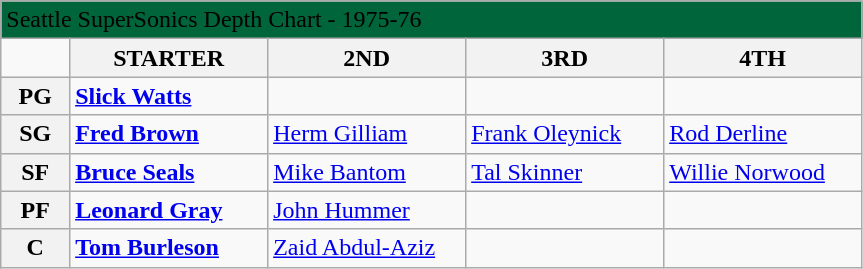<table class="wikitable plainrowheaders" cellpadding="3" cellspacing="1" class="osdyn" width="575">
<tr class="masthead_alt">
<td bgcolor="#00653A" colspan="5"><span>Seattle SuperSonics Depth Chart - 1975-76</span></td>
</tr>
<tr class="stathead">
<td scope="col" width="8%"></td>
<th scope="col" width="23%">STARTER</th>
<th scope="col" width="23%">2ND</th>
<th scope="col" width="23%">3RD</th>
<th scope="col" width="23%">4TH</th>
</tr>
<tr class="oddrow">
<th scope="row">PG</th>
<td><strong><a href='#'>Slick Watts</a></strong></td>
<td></td>
<td></td>
<td></td>
</tr>
<tr class="evenrow">
<th scope="row">SG</th>
<td><strong><a href='#'>Fred Brown</a></strong></td>
<td><a href='#'>Herm Gilliam</a></td>
<td><a href='#'>Frank Oleynick</a></td>
<td><a href='#'>Rod Derline</a></td>
</tr>
<tr class="oddrow">
<th scope="row">SF</th>
<td><strong><a href='#'>Bruce Seals</a></strong></td>
<td><a href='#'>Mike Bantom</a></td>
<td><a href='#'>Tal Skinner</a></td>
<td><a href='#'>Willie Norwood</a></td>
</tr>
<tr class="evenrow">
<th scope="row">PF</th>
<td><strong><a href='#'>Leonard Gray</a></strong></td>
<td><a href='#'>John Hummer</a></td>
<td></td>
<td></td>
</tr>
<tr class="oddrow">
<th scope="row">C</th>
<td><strong><a href='#'>Tom Burleson</a></strong></td>
<td><a href='#'>Zaid Abdul-Aziz</a></td>
<td></td>
<td></td>
</tr>
</table>
